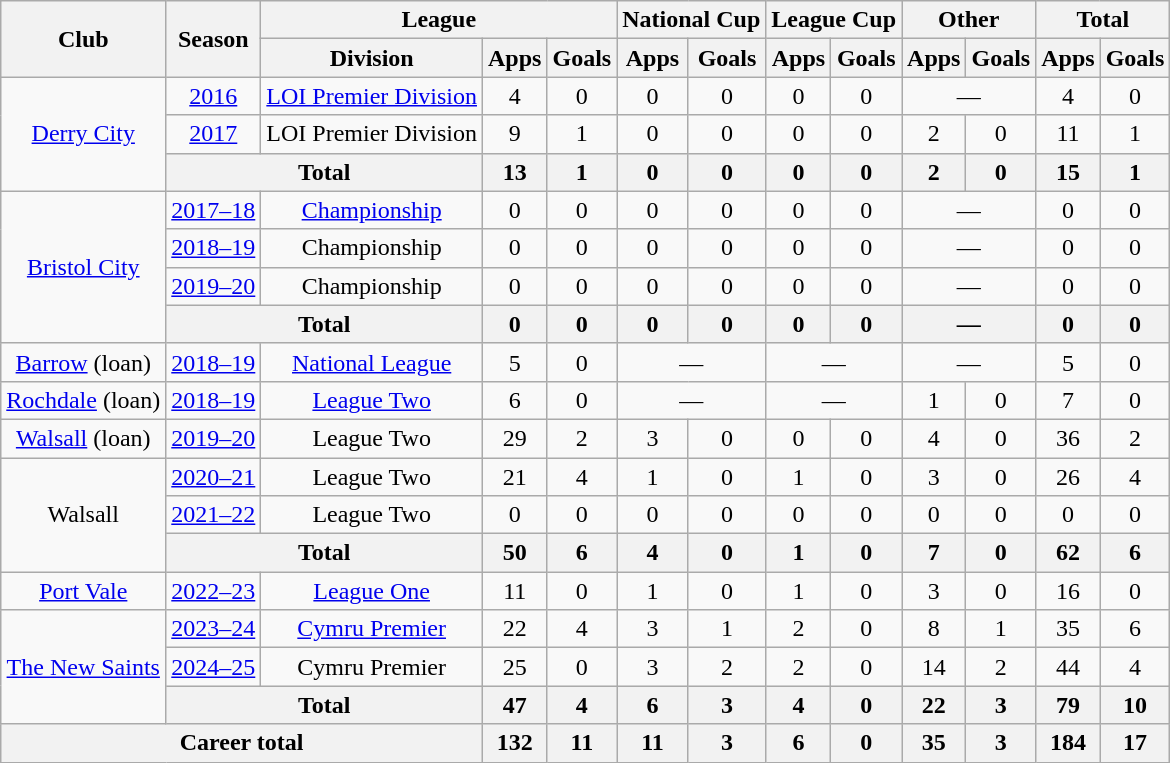<table class=wikitable style="text-align: center">
<tr>
<th rowspan=2>Club</th>
<th rowspan=2>Season</th>
<th colspan=3>League</th>
<th colspan=2>National Cup</th>
<th colspan=2>League Cup</th>
<th colspan=2>Other</th>
<th colspan=2>Total</th>
</tr>
<tr>
<th>Division</th>
<th>Apps</th>
<th>Goals</th>
<th>Apps</th>
<th>Goals</th>
<th>Apps</th>
<th>Goals</th>
<th>Apps</th>
<th>Goals</th>
<th>Apps</th>
<th>Goals</th>
</tr>
<tr>
<td rowspan=3><a href='#'>Derry City</a></td>
<td><a href='#'>2016</a></td>
<td><a href='#'>LOI Premier Division</a></td>
<td>4</td>
<td>0</td>
<td>0</td>
<td>0</td>
<td>0</td>
<td>0</td>
<td colspan=2>—</td>
<td>4</td>
<td>0</td>
</tr>
<tr>
<td><a href='#'>2017</a></td>
<td>LOI Premier Division</td>
<td>9</td>
<td>1</td>
<td>0</td>
<td>0</td>
<td>0</td>
<td>0</td>
<td>2</td>
<td>0</td>
<td>11</td>
<td>1</td>
</tr>
<tr>
<th colspan=2>Total</th>
<th>13</th>
<th>1</th>
<th>0</th>
<th>0</th>
<th>0</th>
<th>0</th>
<th>2</th>
<th>0</th>
<th>15</th>
<th>1</th>
</tr>
<tr>
<td rowspan=4><a href='#'>Bristol City</a></td>
<td><a href='#'>2017–18</a></td>
<td><a href='#'>Championship</a></td>
<td>0</td>
<td>0</td>
<td>0</td>
<td>0</td>
<td>0</td>
<td>0</td>
<td colspan=2>—</td>
<td>0</td>
<td>0</td>
</tr>
<tr>
<td><a href='#'>2018–19</a></td>
<td>Championship</td>
<td>0</td>
<td>0</td>
<td>0</td>
<td>0</td>
<td>0</td>
<td>0</td>
<td colspan=2>—</td>
<td>0</td>
<td>0</td>
</tr>
<tr>
<td><a href='#'>2019–20</a></td>
<td>Championship</td>
<td>0</td>
<td>0</td>
<td>0</td>
<td>0</td>
<td>0</td>
<td>0</td>
<td colspan=2>—</td>
<td>0</td>
<td>0</td>
</tr>
<tr>
<th colspan=2>Total</th>
<th>0</th>
<th>0</th>
<th>0</th>
<th>0</th>
<th>0</th>
<th>0</th>
<th colspan=2>—</th>
<th>0</th>
<th>0</th>
</tr>
<tr>
<td><a href='#'>Barrow</a> (loan)</td>
<td><a href='#'>2018–19</a></td>
<td><a href='#'>National League</a></td>
<td>5</td>
<td>0</td>
<td colspan=2>—</td>
<td colspan=2>—</td>
<td colspan=2>—</td>
<td>5</td>
<td>0</td>
</tr>
<tr>
<td><a href='#'>Rochdale</a> (loan)</td>
<td><a href='#'>2018–19</a></td>
<td><a href='#'>League Two</a></td>
<td>6</td>
<td>0</td>
<td colspan=2>—</td>
<td colspan=2>—</td>
<td>1</td>
<td>0</td>
<td>7</td>
<td>0</td>
</tr>
<tr>
<td><a href='#'>Walsall</a> (loan)</td>
<td><a href='#'>2019–20</a></td>
<td>League Two</td>
<td>29</td>
<td>2</td>
<td>3</td>
<td>0</td>
<td>0</td>
<td>0</td>
<td>4</td>
<td>0</td>
<td>36</td>
<td>2</td>
</tr>
<tr>
<td rowspan=3>Walsall</td>
<td><a href='#'>2020–21</a></td>
<td>League Two</td>
<td>21</td>
<td>4</td>
<td>1</td>
<td>0</td>
<td>1</td>
<td>0</td>
<td>3</td>
<td>0</td>
<td>26</td>
<td>4</td>
</tr>
<tr>
<td><a href='#'>2021–22</a></td>
<td>League Two</td>
<td>0</td>
<td>0</td>
<td>0</td>
<td>0</td>
<td>0</td>
<td>0</td>
<td>0</td>
<td>0</td>
<td>0</td>
<td>0</td>
</tr>
<tr>
<th colspan=2>Total</th>
<th>50</th>
<th>6</th>
<th>4</th>
<th>0</th>
<th>1</th>
<th>0</th>
<th>7</th>
<th>0</th>
<th>62</th>
<th>6</th>
</tr>
<tr>
<td><a href='#'>Port Vale</a></td>
<td><a href='#'>2022–23</a></td>
<td><a href='#'>League One</a></td>
<td>11</td>
<td>0</td>
<td>1</td>
<td>0</td>
<td>1</td>
<td>0</td>
<td>3</td>
<td>0</td>
<td>16</td>
<td>0</td>
</tr>
<tr>
<td rowspan=3><a href='#'>The New Saints</a></td>
<td><a href='#'>2023–24</a></td>
<td><a href='#'>Cymru Premier</a></td>
<td>22</td>
<td>4</td>
<td>3</td>
<td>1</td>
<td>2</td>
<td>0</td>
<td>8</td>
<td>1</td>
<td>35</td>
<td>6</td>
</tr>
<tr>
<td><a href='#'>2024–25</a></td>
<td>Cymru Premier</td>
<td>25</td>
<td>0</td>
<td>3</td>
<td>2</td>
<td>2</td>
<td>0</td>
<td>14</td>
<td>2</td>
<td>44</td>
<td>4</td>
</tr>
<tr>
<th colspan="2">Total</th>
<th>47</th>
<th>4</th>
<th>6</th>
<th>3</th>
<th>4</th>
<th>0</th>
<th>22</th>
<th>3</th>
<th>79</th>
<th>10</th>
</tr>
<tr>
<th colspan=3>Career total</th>
<th>132</th>
<th>11</th>
<th>11</th>
<th>3</th>
<th>6</th>
<th>0</th>
<th>35</th>
<th>3</th>
<th>184</th>
<th>17</th>
</tr>
</table>
